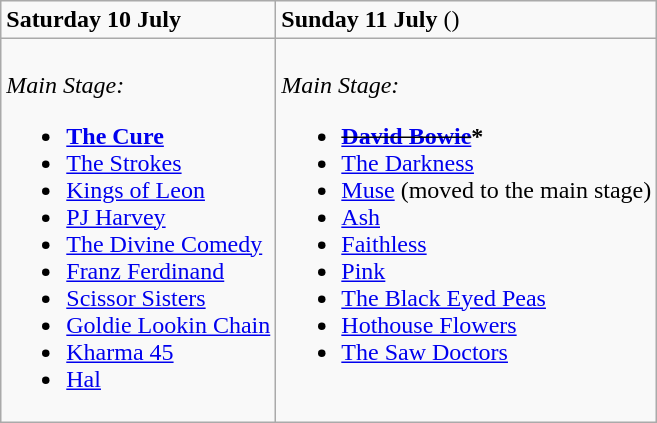<table class="wikitable">
<tr>
<td><strong>Saturday 10 July</strong></td>
<td><strong>Sunday 11 July</strong> ()</td>
</tr>
<tr valign="top">
<td><br><em>Main Stage:</em><ul><li><strong><a href='#'>The Cure</a></strong></li><li><a href='#'>The Strokes</a></li><li><a href='#'>Kings of Leon</a></li><li><a href='#'>PJ Harvey</a></li><li><a href='#'>The Divine Comedy</a></li><li><a href='#'>Franz Ferdinand</a></li><li><a href='#'>Scissor Sisters</a></li><li><a href='#'>Goldie Lookin Chain</a></li><li><a href='#'>Kharma 45</a></li><li><a href='#'>Hal</a></li></ul></td>
<td><br><em>Main Stage:</em><ul><li><strong><s><a href='#'>David Bowie</a></s>* </strong></li><li><a href='#'>The Darkness</a></li><li><a href='#'>Muse</a> (moved to the main stage)</li><li><a href='#'>Ash</a></li><li><a href='#'>Faithless</a></li><li><a href='#'>Pink</a></li><li><a href='#'>The Black Eyed Peas</a></li><li><a href='#'>Hothouse Flowers</a></li><li><a href='#'>The Saw Doctors</a></li></ul></td>
</tr>
</table>
